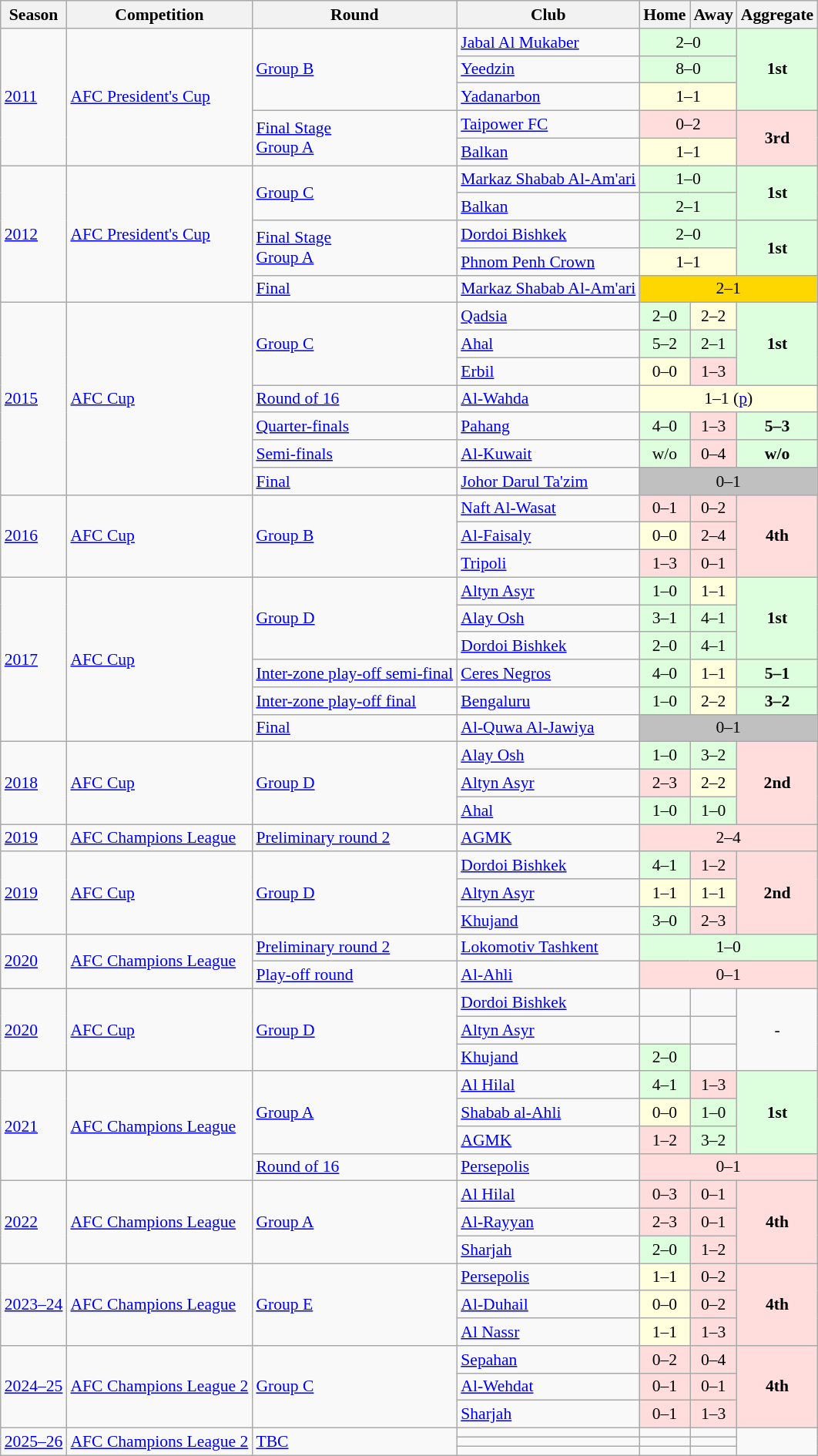<table class="wikitable mw-collapsible mw-collapsed" align=center cellspacing="0" cellpadding="3" style="border:1px solid #AAAAAA;font-size:90%">
<tr>
<th>Season</th>
<th>Competition</th>
<th>Round</th>
<th>Club</th>
<th>Home</th>
<th>Away</th>
<th>Aggregate</th>
</tr>
<tr>
<td rowspan="5"><a href='#'>2011</a></td>
<td rowspan="5"><a href='#'>AFC President's Cup</a></td>
<td rowspan="3"><a href='#'>Group B</a></td>
<td> <a href='#'>Jabal Al Mukaber</a></td>
<td colspan=2 style="background:#ddffdd;text-align:center;">2–0</td>
<td rowspan=3 style="background:#ddffdd;text-align:center;"><strong>1st</strong></td>
</tr>
<tr>
<td> <a href='#'>Yeedzin</a></td>
<td colspan=2 style="background:#ddffdd;text-align:center;">8–0</td>
</tr>
<tr>
<td> <a href='#'>Yadanarbon</a></td>
<td colspan=2 style="background:#ffffdd;text-align:center;">1–1</td>
</tr>
<tr>
<td rowspan="2"><a href='#'>Final Stage <br> Group A</a></td>
<td> <a href='#'>Taipower FC</a></td>
<td colspan=2 style="background:#ffdddd;text-align:center;">0–2</td>
<td rowspan=2 style="background:#ffdddd;text-align:center;"><strong>3rd</strong></td>
</tr>
<tr>
<td> <a href='#'>Balkan</a></td>
<td colspan=2 style="background:#ffffdd;text-align:center;">1–1</td>
</tr>
<tr>
<td rowspan="5"><a href='#'>2012</a></td>
<td rowspan="5"><a href='#'>AFC President's Cup</a></td>
<td rowspan="2"><a href='#'>Group C</a></td>
<td> <a href='#'>Markaz Shabab Al-Am'ari</a></td>
<td colspan=2 style="background:#ddffdd;text-align:center;">1–0</td>
<td rowspan=2 style="background:#ddffdd;text-align:center;"><strong>1st</strong></td>
</tr>
<tr>
<td> <a href='#'>Balkan</a></td>
<td colspan=2 style="background:#ddffdd;text-align:center;">2–1</td>
</tr>
<tr>
<td rowspan="2"><a href='#'>Final Stage <br> Group A</a></td>
<td> <a href='#'>Dordoi Bishkek</a></td>
<td colspan=2 style="background:#ddffdd;text-align:center;">2–0</td>
<td rowspan=2 style="background:#ddffdd;text-align:center;"><strong>1st</strong></td>
</tr>
<tr>
<td> <a href='#'>Phnom Penh Crown</a></td>
<td colspan=2 style="background:#ffffdd;text-align:center;">1–1</td>
</tr>
<tr>
<td rowspan="1"><a href='#'>Final</a></td>
<td> <a href='#'>Markaz Shabab Al-Am'ari</a></td>
<td colspan=3 bgcolor="gold" style="text-align:center;">2–1</td>
</tr>
<tr>
<td rowspan="7"><a href='#'>2015</a></td>
<td rowspan="7"><a href='#'>AFC Cup</a></td>
<td rowspan="3"><a href='#'>Group C</a></td>
<td> <a href='#'>Qadsia</a></td>
<td style="background:#ddffdd;text-align:center;">2–0</td>
<td style="background:#ffffdd;text-align:center;">2–2</td>
<td rowspan=3 style="background:#ddffdd;text-align:center;"><strong>1st</strong></td>
</tr>
<tr>
<td> <a href='#'>Ahal</a></td>
<td style="background:#ddffdd;text-align:center;">5–2</td>
<td style="background:#ddffdd;text-align:center;">2–1</td>
</tr>
<tr>
<td> <a href='#'>Erbil</a></td>
<td style="background:#ffffdd;text-align:center;">0–0</td>
<td style="background:#ffdddd;text-align:center;">1–3</td>
</tr>
<tr>
<td rowspan="1"><a href='#'>Round of 16</a></td>
<td> <a href='#'>Al-Wahda</a></td>
<td colspan=3 style="background:#ffffdd;text-align:center;">1–1 (<a href='#'>p</a>)</td>
</tr>
<tr>
<td rowspan="1"><a href='#'>Quarter-finals</a></td>
<td> <a href='#'>Pahang</a></td>
<td style="background:#ddffdd;text-align:center;">4–0</td>
<td style="background:#ffdddd;text-align:center;">1–3</td>
<td style="background:#ddffdd;text-align:center;"><strong>5–3</strong></td>
</tr>
<tr>
<td rowspan="1"><a href='#'>Semi-finals</a></td>
<td> <a href='#'>Al-Kuwait</a></td>
<td style="background:#ddffdd;text-align:center;">w/o</td>
<td style="background:#ffdddd;text-align:center;">0–4</td>
<td style="background:#ddffdd;text-align:center;"><strong>w/o</strong></td>
</tr>
<tr>
<td rowspan="1"><a href='#'>Final</a></td>
<td> <a href='#'>Johor Darul Ta'zim</a></td>
<td colspan=3 style="background:silver; text-align:center;">0–1</td>
</tr>
<tr>
<td rowspan="3"><a href='#'>2016</a></td>
<td rowspan="3"><a href='#'>AFC Cup</a></td>
<td rowspan="3"><a href='#'>Group B</a></td>
<td> <a href='#'>Naft Al-Wasat</a></td>
<td style="background:#ffdddd;text-align:center;">0–1</td>
<td style="background:#ffdddd;text-align:center;">0–2</td>
<td rowspan=3 style="background:#ffdddd;text-align:center;"><strong>4th</strong></td>
</tr>
<tr>
<td> <a href='#'>Al-Faisaly</a></td>
<td style="background:#ffffdd;text-align:center;">0–0</td>
<td style="background:#ffdddd;text-align:center;">2–4</td>
</tr>
<tr>
<td> <a href='#'>Tripoli</a></td>
<td style="background:#ffdddd;text-align:center;">1–3</td>
<td style="background:#ffdddd;text-align:center;">0–1</td>
</tr>
<tr>
<td rowspan="6"><a href='#'>2017</a></td>
<td rowspan="6"><a href='#'>AFC Cup</a></td>
<td rowspan="3"><a href='#'>Group D</a></td>
<td> <a href='#'>Altyn Asyr</a></td>
<td style="background:#ddffdd;text-align:center;">1–0</td>
<td style="background:#ffffdd;text-align:center;">1–1</td>
<td rowspan=3 style="background:#ddffdd;text-align:center;"><strong>1st</strong></td>
</tr>
<tr>
<td> <a href='#'>Alay Osh</a></td>
<td style="background:#ddffdd;text-align:center;">3–1</td>
<td style="background:#ddffdd;text-align:center;">4–1</td>
</tr>
<tr>
<td> <a href='#'>Dordoi Bishkek</a></td>
<td style="background:#ddffdd;text-align:center;">2–0</td>
<td style="background:#ddffdd;text-align:center;">4–1</td>
</tr>
<tr>
<td rowspan="1"><a href='#'>Inter-zone play-off semi-final</a></td>
<td> <a href='#'>Ceres Negros</a></td>
<td style="background:#ddffdd;text-align:center;">4–0</td>
<td style="background:#ffffdd;text-align:center;">1–1</td>
<td style="background:#ddffdd;text-align:center;"><strong>5–1</strong></td>
</tr>
<tr>
<td rowspan="1"><a href='#'>Inter-zone play-off final</a></td>
<td> <a href='#'>Bengaluru</a></td>
<td style="background:#ddffdd;text-align:center;">1–0</td>
<td style="background:#ffffdd;text-align:center;">2–2</td>
<td style="background:#ddffdd;text-align:center;"><strong>3–2</strong></td>
</tr>
<tr>
<td rowspan="1"><a href='#'>Final</a></td>
<td> <a href='#'>Al-Quwa Al-Jawiya</a></td>
<td colspan=3 style="background:silver; text-align:center;">0–1</td>
</tr>
<tr>
<td rowspan="3"><a href='#'>2018</a></td>
<td rowspan="3"><a href='#'>AFC Cup</a></td>
<td rowspan="3"><a href='#'>Group D</a></td>
<td> <a href='#'>Alay Osh</a></td>
<td style="background:#ddffdd;text-align:center;">1–0</td>
<td style="background:#ddffdd;text-align:center;">3–2</td>
<td rowspan=3 style="background:#ffdddd;text-align:center;"><strong>2nd</strong></td>
</tr>
<tr>
<td> <a href='#'>Altyn Asyr</a></td>
<td style="background:#ffdddd;text-align:center;">2–3</td>
<td style="background:#ffffdd;text-align:center;">2–2</td>
</tr>
<tr>
<td> <a href='#'>Ahal</a></td>
<td style="background:#ddffdd;text-align:center;">1–0</td>
<td style="background:#ddffdd;text-align:center;">1–0</td>
</tr>
<tr>
<td rowspan="1"><a href='#'>2019</a></td>
<td rowspan="1"><a href='#'>AFC Champions League</a></td>
<td rowspan="1"><a href='#'>Preliminary round 2</a></td>
<td> <a href='#'>AGMK</a></td>
<td colspan=3 style="background:#ffdddd;text-align:center;">2–4</td>
</tr>
<tr>
<td rowspan="3"><a href='#'>2019</a></td>
<td rowspan="3"><a href='#'>AFC Cup</a></td>
<td rowspan="3"><a href='#'>Group D</a></td>
<td> <a href='#'>Dordoi Bishkek</a></td>
<td style="background:#ddffdd;text-align:center;">4–1</td>
<td style="background:#ffdddd;text-align:center;">1–2</td>
<td rowspan=3 style="background:#ffdddd;text-align:center;"><strong>2nd</strong></td>
</tr>
<tr>
<td> <a href='#'>Altyn Asyr</a></td>
<td style="background:#ffffdd;text-align:center;">1–1</td>
<td style="background:#ffffdd;text-align:center;">1–1</td>
</tr>
<tr>
<td> <a href='#'>Khujand</a></td>
<td style="background:#ddffdd;text-align:center;">3–0</td>
<td style="background:#ffdddd;text-align:center;">2–3</td>
</tr>
<tr>
<td rowspan="2"><a href='#'>2020</a></td>
<td rowspan="2"><a href='#'>AFC Champions League</a></td>
<td rowspan="1"><a href='#'>Preliminary round 2</a></td>
<td> <a href='#'>Lokomotiv Tashkent</a></td>
<td colspan=3 style="background:#ddffdd;text-align:center;">1–0</td>
</tr>
<tr>
<td rowspan="1"><a href='#'>Play-off round</a></td>
<td> <a href='#'>Al-Ahli</a></td>
<td colspan=3 style="background:#ffdddd;text-align:center;">0–1</td>
</tr>
<tr>
<td rowspan="3"><a href='#'>2020</a></td>
<td rowspan="3"><a href='#'>AFC Cup</a></td>
<td rowspan="3"><a href='#'>Group D</a></td>
<td> <a href='#'>Dordoi Bishkek</a></td>
<td></td>
<td></td>
<td rowspan=3 style="text-align:center;">- </td>
</tr>
<tr>
<td> <a href='#'>Altyn Asyr</a></td>
<td></td>
<td></td>
</tr>
<tr>
<td> <a href='#'>Khujand</a></td>
<td style="background:#ddffdd;text-align:center;">2–0</td>
<td></td>
</tr>
<tr>
<td rowspan="4"><a href='#'>2021</a></td>
<td rowspan="4"><a href='#'>AFC Champions League</a></td>
<td rowspan="3"><a href='#'>Group A</a></td>
<td> <a href='#'>Al Hilal</a></td>
<td style="background:#ddffdd;text-align:center;">4–1</td>
<td style="background:#ffdddd;text-align:center;">1–3</td>
<td rowspan=3 style="background:#ddffdd;text-align:center;"><strong>1st</strong></td>
</tr>
<tr>
<td> <a href='#'>Shabab al-Ahli</a></td>
<td style="background:#ffffdd;text-align:center;">0–0</td>
<td style="background:#ddffdd;text-align:center;">1–0</td>
</tr>
<tr>
<td> <a href='#'>AGMK</a></td>
<td style="background:#ffdddd;text-align:center;">1–2</td>
<td style="background:#ddffdd;text-align:center;">3–2</td>
</tr>
<tr>
<td rowspan="1"><a href='#'>Round of 16</a></td>
<td> <a href='#'>Persepolis</a></td>
<td colspan=3 style="background:#ffdddd;text-align:center;">0–1</td>
</tr>
<tr>
<td rowspan="3"><a href='#'>2022</a></td>
<td rowspan="3"><a href='#'>AFC Champions League</a></td>
<td rowspan="3"><a href='#'>Group A</a></td>
<td> <a href='#'>Al Hilal</a></td>
<td style="background:#ffdddd;text-align:center;">0–3</td>
<td style="background:#ffdddd;text-align:center;">0–1</td>
<td rowspan=3 style="background:#ffdddd;text-align:center;"><strong>4th</strong></td>
</tr>
<tr>
<td> <a href='#'>Al-Rayyan</a></td>
<td style="background:#ffdddd;text-align:center;">2–3</td>
<td style="background:#ffdddd;text-align:center;">0–1</td>
</tr>
<tr>
<td> <a href='#'>Sharjah</a></td>
<td style="background:#ddffdd;text-align:center;">2–0</td>
<td style="background:#ffdddd;text-align:center;">1–2</td>
</tr>
<tr>
<td rowspan="3"><a href='#'>2023–24</a></td>
<td rowspan="3"><a href='#'>AFC Champions League</a></td>
<td rowspan="3"><a href='#'>Group E</a></td>
<td> <a href='#'>Persepolis</a></td>
<td style="background:#ffffdd;text-align:center;">1–1</td>
<td style="background:#ffdddd;text-align:center;">0–2</td>
<td rowspan=3 style="background:#ffdddd;text-align:center;"><strong>4th</strong></td>
</tr>
<tr>
<td> <a href='#'>Al-Duhail</a></td>
<td style="background:#ffffdd;text-align:center;">0–0</td>
<td style="background:#ffdddd;text-align:center;">0–2</td>
</tr>
<tr>
<td> <a href='#'>Al Nassr</a></td>
<td style="background:#ffffdd;text-align:center;">1–1</td>
<td style="background:#ffdddd;text-align:center;">1–3</td>
</tr>
<tr>
<td rowspan="3"><a href='#'>2024–25</a></td>
<td rowspan="3"><a href='#'>AFC Champions League 2</a></td>
<td rowspan="3"><a href='#'>Group C</a></td>
<td> <a href='#'>Sepahan</a></td>
<td style="background:#ffdddd;text-align:center;">0–2</td>
<td style="background:#ffdddd;text-align:center;">0–4</td>
<td rowspan=3 style="background:#ffdddd;text-align:center;"><strong>4th</strong></td>
</tr>
<tr>
<td> <a href='#'>Al-Wehdat</a></td>
<td style="background:#ffdddd;text-align:center;">0–1</td>
<td style="background:#ffdddd;text-align:center;">0–1</td>
</tr>
<tr>
<td> <a href='#'>Sharjah</a></td>
<td style="background:#ffdddd;text-align:center;">0–1</td>
<td style="background:#ffdddd;text-align:center;">1–3</td>
</tr>
<tr>
<td rowspan="3"><a href='#'>2025–26</a></td>
<td rowspan="3"><a href='#'>AFC Champions League 2</a></td>
<td rowspan="3"><a href='#'>TBC</a></td>
<td></td>
<td></td>
<td></td>
<td rowspan=3 style="text-align:center;"><strong> </strong></td>
</tr>
<tr>
<td></td>
<td></td>
<td></td>
</tr>
<tr>
<td></td>
<td></td>
<td></td>
</tr>
</table>
